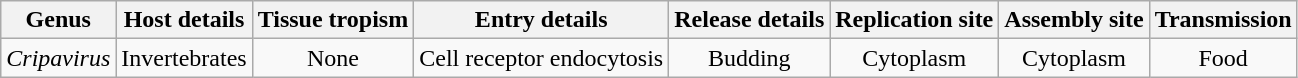<table class="wikitable sortable" style="text-align:center">
<tr>
<th>Genus</th>
<th>Host details</th>
<th>Tissue tropism</th>
<th>Entry details</th>
<th>Release details</th>
<th>Replication site</th>
<th>Assembly site</th>
<th>Transmission</th>
</tr>
<tr>
<td><em>Cripavirus</em></td>
<td>Invertebrates</td>
<td>None</td>
<td>Cell receptor endocytosis</td>
<td>Budding</td>
<td>Cytoplasm</td>
<td>Cytoplasm</td>
<td>Food</td>
</tr>
</table>
